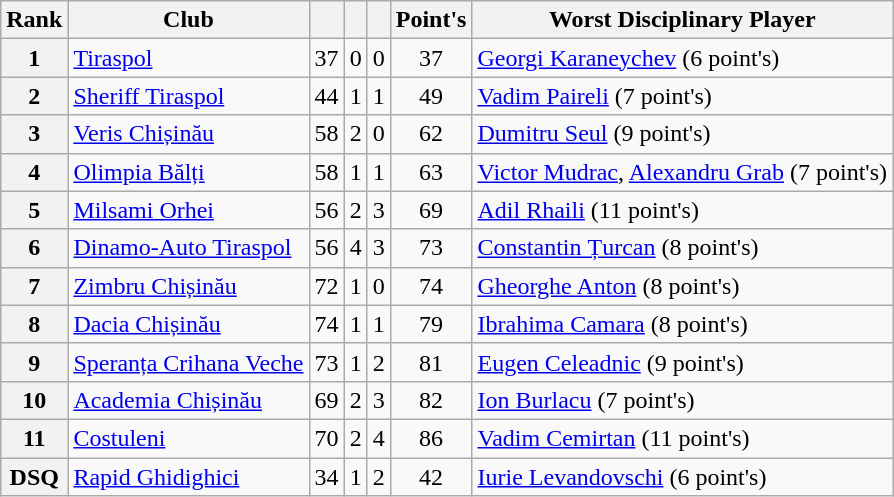<table class="wikitable">
<tr>
<th>Rank</th>
<th>Club</th>
<th></th>
<th> </th>
<th></th>
<th>Point's</th>
<th>Worst Disciplinary Player</th>
</tr>
<tr>
<th rowspan=1 align=center>1</th>
<td><a href='#'>Tiraspol</a></td>
<td align=center>37</td>
<td align=center>0</td>
<td align=center>0</td>
<td align=center>37</td>
<td> <a href='#'>Georgi Karaneychev</a> (6 point's)</td>
</tr>
<tr>
<th rowspan=1 align=center>2</th>
<td><a href='#'>Sheriff Tiraspol</a></td>
<td align=center>44</td>
<td align=center>1</td>
<td align=center>1</td>
<td align=center>49</td>
<td> <a href='#'>Vadim Paireli</a> (7 point's)</td>
</tr>
<tr>
<th rowspan=1 align=center>3</th>
<td><a href='#'>Veris Chișinău</a></td>
<td align=center>58</td>
<td align=center>2</td>
<td align=center>0</td>
<td align=center>62</td>
<td> <a href='#'>Dumitru Seul</a> (9 point's)</td>
</tr>
<tr>
<th rowspan=1 align=center>4</th>
<td><a href='#'>Olimpia Bălți</a></td>
<td align=center>58</td>
<td align=center>1</td>
<td align=center>1</td>
<td align=center>63</td>
<td> <a href='#'>Victor Mudrac</a>,  <a href='#'>Alexandru Grab</a> (7 point's)</td>
</tr>
<tr>
<th rowspan=1 align=center>5</th>
<td><a href='#'>Milsami Orhei</a></td>
<td align=center>56</td>
<td align=center>2</td>
<td align=center>3</td>
<td align=center>69</td>
<td> <a href='#'>Adil Rhaili</a> (11 point's)</td>
</tr>
<tr>
<th rowspan=1 align=center>6</th>
<td><a href='#'>Dinamo-Auto Tiraspol</a></td>
<td align=center>56</td>
<td align=center>4</td>
<td align=center>3</td>
<td align=center>73</td>
<td> <a href='#'>Constantin Țurcan</a> (8 point's)</td>
</tr>
<tr>
<th rowspan=1 align=center>7</th>
<td><a href='#'>Zimbru Chișinău</a></td>
<td align=center>72</td>
<td align=center>1</td>
<td align=center>0</td>
<td align=center>74</td>
<td> <a href='#'>Gheorghe Anton</a> (8 point's)</td>
</tr>
<tr>
<th rowspan=1 align=center>8</th>
<td><a href='#'>Dacia Chișinău</a></td>
<td align=center>74</td>
<td align=center>1</td>
<td align=center>1</td>
<td align=center>79</td>
<td> <a href='#'>Ibrahima Camara</a> (8 point's)</td>
</tr>
<tr>
<th rowspan=1 align=center>9</th>
<td><a href='#'>Speranța Crihana Veche</a></td>
<td align=center>73</td>
<td align=center>1</td>
<td align=center>2</td>
<td align=center>81</td>
<td> <a href='#'>Eugen Celeadnic</a> (9 point's)</td>
</tr>
<tr>
<th rowspan=1 align=center>10</th>
<td><a href='#'>Academia Chișinău</a></td>
<td align=center>69</td>
<td align=center>2</td>
<td align=center>3</td>
<td align=center>82</td>
<td> <a href='#'>Ion Burlacu</a> (7 point's)</td>
</tr>
<tr>
<th rowspan=1 align=center>11</th>
<td><a href='#'>Costuleni</a></td>
<td align=center>70</td>
<td align=center>2</td>
<td align=center>4</td>
<td align=center>86</td>
<td> <a href='#'>Vadim Cemirtan</a> (11 point's)</td>
</tr>
<tr>
<th rowspan=1 align=center>DSQ</th>
<td><a href='#'>Rapid Ghidighici</a></td>
<td align=center>34</td>
<td align=center>1</td>
<td align=center>2</td>
<td align=center>42</td>
<td> <a href='#'>Iurie Levandovschi</a> (6 point's)</td>
</tr>
</table>
